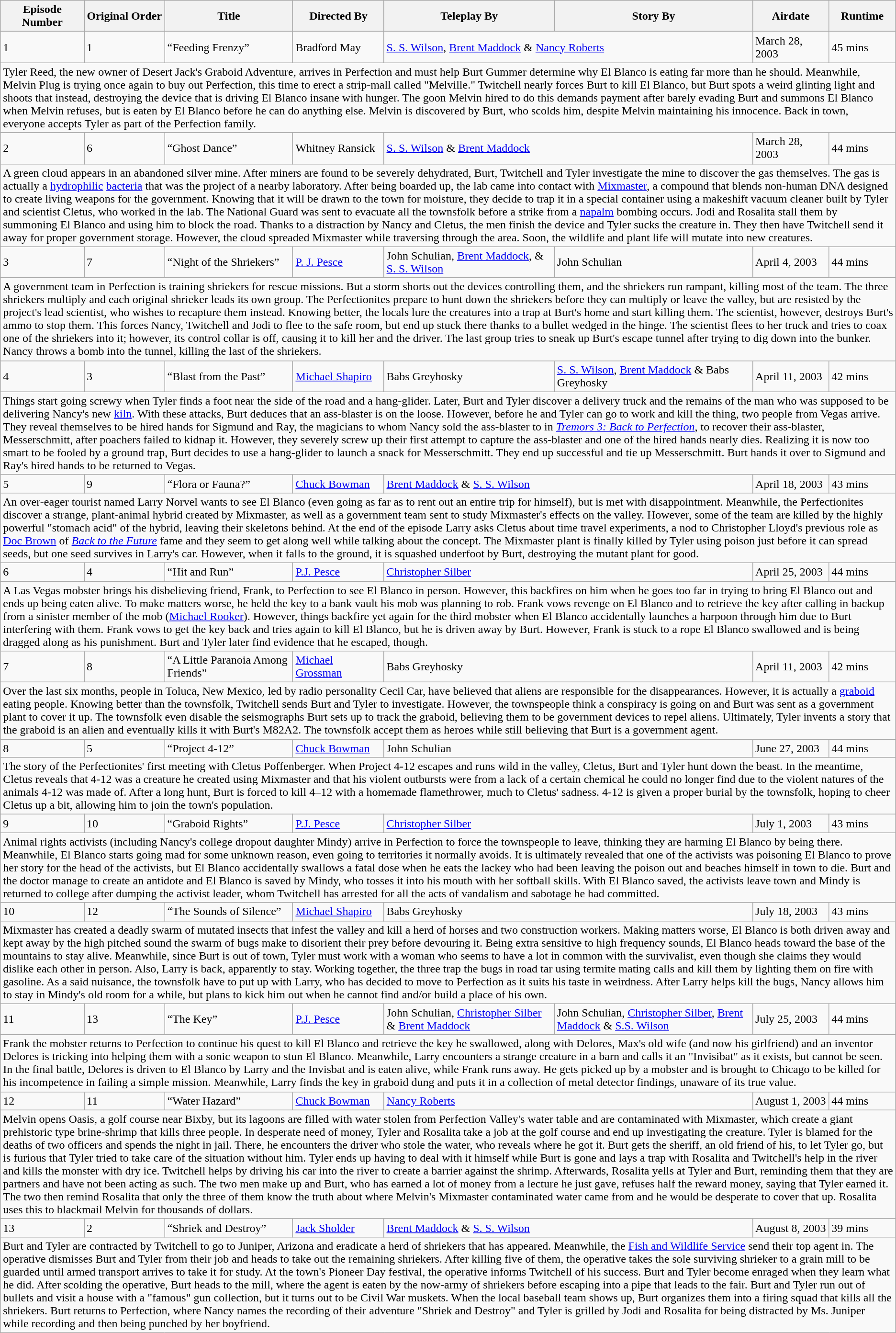<table class="wikitable">
<tr>
<th>Episode Number</th>
<th>Original Order</th>
<th>Title</th>
<th>Directed By</th>
<th>Teleplay By</th>
<th>Story By</th>
<th>Airdate</th>
<th>Runtime</th>
</tr>
<tr>
<td>1</td>
<td>1</td>
<td>“Feeding Frenzy”</td>
<td>Bradford May</td>
<td colspan="2"><a href='#'>S. S. Wilson</a>, <a href='#'>Brent Maddock</a> & <a href='#'>Nancy Roberts</a></td>
<td>March 28, 2003</td>
<td>45 mins</td>
</tr>
<tr>
<td colspan="8">Tyler Reed, the new owner of Desert Jack's Graboid Adventure, arrives in Perfection and must help Burt Gummer determine why El Blanco is eating far more than he should. Meanwhile, Melvin Plug is trying once again to buy out Perfection, this time to erect a strip-mall called "Melville." Twitchell nearly forces Burt to kill El Blanco, but Burt spots a weird glinting light and shoots that instead, destroying the device that is driving El Blanco insane with hunger. The goon Melvin hired to do this demands payment after barely evading Burt and summons El Blanco when Melvin refuses, but is eaten by El Blanco before he can do anything else. Melvin is discovered by Burt, who scolds him, despite Melvin maintaining his innocence. Back in town, everyone accepts Tyler as part of the Perfection family.</td>
</tr>
<tr>
<td>2</td>
<td>6</td>
<td>“Ghost Dance”</td>
<td>Whitney Ransick</td>
<td colspan="2"><a href='#'>S. S. Wilson</a> & <a href='#'>Brent Maddock</a></td>
<td>March 28, 2003</td>
<td>44 mins</td>
</tr>
<tr>
<td colspan="8">A green cloud appears in an abandoned silver mine. After miners are found to be severely dehydrated, Burt, Twitchell and Tyler investigate the mine to discover the gas themselves. The gas is actually a <a href='#'>hydrophilic</a> <a href='#'>bacteria</a> that was the project of a nearby laboratory. After being boarded up, the lab came into contact with <a href='#'>Mixmaster</a>, a compound that blends non-human DNA designed to create living weapons for the government. Knowing that it will be drawn to the town for moisture, they decide to trap it in a special container using a makeshift vacuum cleaner built by Tyler and scientist Cletus, who worked in the lab. The National Guard was sent to evacuate all the townsfolk before a strike from a <a href='#'>napalm</a> bombing occurs. Jodi and Rosalita stall them by summoning El Blanco and using him to block the road. Thanks to a distraction by Nancy and Cletus, the men finish the device and Tyler sucks the creature in. They then have Twitchell send it away for proper government storage. However, the cloud spreaded Mixmaster while traversing through the area. Soon, the wildlife and plant life will mutate into new creatures.</td>
</tr>
<tr>
<td>3</td>
<td>7</td>
<td>“Night of the Shriekers”</td>
<td><a href='#'>P. J. Pesce</a></td>
<td>John Schulian, <a href='#'>Brent Maddock</a>, & <a href='#'>S. S. Wilson</a></td>
<td>John Schulian</td>
<td>April 4, 2003</td>
<td>44 mins</td>
</tr>
<tr>
<td colspan="8">A government team in Perfection is training shriekers for rescue missions. But a storm shorts out the devices controlling them, and the shriekers run rampant, killing most of the team. The three shriekers multiply and each original shrieker leads its own group. The Perfectionites prepare to hunt down the shriekers before they can multiply or leave the valley, but are resisted by the project's lead scientist, who wishes to recapture them instead. Knowing better, the locals lure the creatures into a trap at Burt's home and start killing them. The scientist, however, destroys Burt's ammo to stop them. This forces Nancy, Twitchell and Jodi to flee to the safe room, but end up stuck there thanks to a bullet wedged in the hinge. The scientist flees to her truck and tries to coax one of the shriekers into it; however, its control collar is off, causing it to kill her and the driver. The last group tries to sneak up Burt's escape tunnel after trying to dig down into the bunker. Nancy throws a bomb into the tunnel, killing the last of the shriekers.</td>
</tr>
<tr>
<td>4</td>
<td>3</td>
<td>“Blast from the Past”</td>
<td><a href='#'>Michael Shapiro</a></td>
<td>Babs Greyhosky</td>
<td><a href='#'>S. S. Wilson</a>, <a href='#'>Brent Maddock</a> & Babs Greyhosky</td>
<td>April 11, 2003</td>
<td>42 mins</td>
</tr>
<tr>
<td colspan="8">Things start going screwy when Tyler finds a foot near the side of the road and a hang-glider. Later, Burt and Tyler discover a delivery truck and the remains of the man who was supposed to be delivering Nancy's new <a href='#'>kiln</a>. With these attacks, Burt deduces that an ass-blaster is on the loose. However, before he and Tyler can go to work and kill the thing, two people from Vegas arrive. They reveal themselves to be hired hands for Sigmund and Ray, the magicians to whom Nancy sold the ass-blaster to in <em><a href='#'>Tremors 3: Back to Perfection</a></em>, to recover their ass-blaster, Messerschmitt, after poachers failed to kidnap it. However, they severely screw up their first attempt to capture the ass-blaster and one of the hired hands nearly dies. Realizing it is now too smart to be fooled by a ground trap, Burt decides to use a hang-glider to launch a snack for Messerschmitt. They end up successful and tie up Messerschmitt. Burt hands it over to Sigmund and Ray's hired hands to be returned to Vegas.</td>
</tr>
<tr>
<td>5</td>
<td>9</td>
<td>“Flora or Fauna?”</td>
<td><a href='#'>Chuck Bowman</a></td>
<td colspan="2"><a href='#'>Brent Maddock</a> & <a href='#'>S. S. Wilson</a></td>
<td>April 18, 2003</td>
<td>43 mins</td>
</tr>
<tr>
<td colspan="8">An over-eager tourist named Larry Norvel wants to see El Blanco (even going as far as to rent out an entire trip for himself), but is met with disappointment. Meanwhile, the Perfectionites discover a strange, plant-animal hybrid created by Mixmaster, as well as a government team sent to study Mixmaster's effects on the valley. However, some of the team are killed by the highly powerful "stomach acid" of the hybrid, leaving their skeletons behind. At the end of the episode Larry asks Cletus about time travel experiments, a nod to Christopher Lloyd's previous role as <a href='#'>Doc Brown</a> of <em><a href='#'>Back to the Future</a></em> fame and they seem to get along well while talking about the concept. The Mixmaster plant is finally killed by Tyler using poison just before it can spread seeds, but one seed survives in Larry's car. However, when it falls to the ground, it is squashed underfoot by Burt, destroying the mutant plant for good.</td>
</tr>
<tr>
<td>6</td>
<td>4</td>
<td>“Hit and Run”</td>
<td><a href='#'>P.J. Pesce</a></td>
<td colspan="2"><a href='#'>Christopher Silber</a></td>
<td>April 25, 2003</td>
<td>44 mins</td>
</tr>
<tr>
<td colspan="8">A Las Vegas mobster brings his disbelieving friend, Frank, to Perfection to see El Blanco in person. However, this backfires on him when he goes too far in trying to bring El Blanco out and ends up being eaten alive. To make matters worse, he held the key to a bank vault his mob was planning to rob. Frank vows revenge on El Blanco and to retrieve the key after calling in backup from a sinister member of the mob (<a href='#'>Michael Rooker</a>). However, things backfire yet again for the third mobster when El Blanco accidentally launches a harpoon through him due to Burt interfering with them. Frank vows to get the key back and tries again to kill El Blanco, but he is driven away by Burt. However, Frank is stuck to a rope El Blanco swallowed and is being dragged along as his punishment. Burt and Tyler later find evidence that he escaped, though.</td>
</tr>
<tr>
<td>7</td>
<td>8</td>
<td>“A Little Paranoia Among Friends”</td>
<td><a href='#'>Michael Grossman</a></td>
<td colspan="2">Babs Greyhosky</td>
<td>April 11, 2003</td>
<td>42 mins</td>
</tr>
<tr>
<td colspan="8">Over the last six months, people in Toluca, New Mexico, led by radio personality Cecil Car, have believed that aliens are responsible for the disappearances. However, it is actually a <a href='#'>graboid</a> eating people. Knowing better than the townsfolk, Twitchell sends Burt and Tyler to investigate. However, the townspeople think a conspiracy is going on and Burt was sent as a government plant to cover it up. The townsfolk even disable the seismographs Burt sets up to track the graboid, believing them to be government devices to repel aliens. Ultimately, Tyler invents a story that the graboid is an alien and eventually kills it with Burt's M82A2. The townsfolk accept them as heroes while still believing that Burt is a government agent.</td>
</tr>
<tr>
<td>8</td>
<td>5</td>
<td>“Project 4-12”</td>
<td><a href='#'>Chuck Bowman</a></td>
<td colspan="2">John Schulian</td>
<td>June 27, 2003</td>
<td>44 mins</td>
</tr>
<tr>
<td colspan="8">The story of the Perfectionites' first meeting with Cletus Poffenberger. When Project 4-12 escapes and runs wild in the valley, Cletus, Burt and Tyler hunt down the beast. In the meantime, Cletus reveals that 4-12 was a creature he created using Mixmaster and that his violent outbursts were from a lack of a certain chemical he could no longer find due to the violent natures of the animals 4-12 was made of. After a long hunt, Burt is forced to kill 4–12 with a homemade flamethrower, much to Cletus' sadness. 4-12 is given a proper burial by the townsfolk, hoping to cheer Cletus up a bit, allowing him to join the town's population.</td>
</tr>
<tr>
<td>9</td>
<td>10</td>
<td>“Graboid Rights”</td>
<td><a href='#'>P.J. Pesce</a></td>
<td colspan="2"><a href='#'>Christopher Silber</a></td>
<td>July 1, 2003</td>
<td>43 mins</td>
</tr>
<tr>
<td colspan="8">Animal rights activists (including Nancy's college dropout daughter Mindy) arrive in Perfection to force the townspeople to leave, thinking they are harming El Blanco by being there. Meanwhile, El Blanco starts going mad for some unknown reason, even going to territories it normally avoids. It is ultimately revealed that one of the activists was poisoning El Blanco to prove her story for the head of the activists, but El Blanco accidentally swallows a fatal dose when he eats the lackey who had been leaving the poison out and beaches himself in town to die. Burt and the doctor manage to create an antidote and El Blanco is saved by Mindy, who tosses it into his mouth with her softball skills. With El Blanco saved, the activists leave town and Mindy is returned to college after dumping the activist leader, whom Twitchell has arrested for all the acts of vandalism and sabotage he had committed.</td>
</tr>
<tr>
<td>10</td>
<td>12</td>
<td>“The Sounds of Silence”</td>
<td><a href='#'>Michael Shapiro</a></td>
<td colspan="2">Babs Greyhosky</td>
<td>July 18, 2003</td>
<td>43 mins</td>
</tr>
<tr>
<td colspan="8">Mixmaster has created a deadly swarm of mutated insects that infest the valley and kill a herd of horses and two construction workers. Making matters worse, El Blanco is both driven away and kept away by the high pitched sound the swarm of bugs make to disorient their prey before devouring it. Being extra sensitive to high frequency sounds, El Blanco heads toward the base of the mountains to stay alive. Meanwhile, since Burt is out of town, Tyler must work with a woman who seems to have a lot in common with the survivalist, even though she claims they would dislike each other in person. Also, Larry is back, apparently to stay. Working together, the three trap the bugs in road tar using termite mating calls and kill them by lighting them on fire with gasoline. As a said nuisance, the townsfolk have to put up with Larry, who has decided to move to Perfection as it suits his taste in weirdness. After Larry helps kill the bugs, Nancy allows him to stay in Mindy's old room for a while, but plans to kick him out when he cannot find and/or build a place of his own.</td>
</tr>
<tr>
<td>11</td>
<td>13</td>
<td>“The Key”</td>
<td><a href='#'>P.J. Pesce</a></td>
<td>John Schulian, <a href='#'>Christopher Silber</a> & <a href='#'>Brent Maddock</a></td>
<td>John Schulian, <a href='#'>Christopher Silber</a>, <a href='#'>Brent Maddock</a> & <a href='#'>S.S. Wilson</a></td>
<td>July 25, 2003</td>
<td>44 mins</td>
</tr>
<tr>
<td colspan="8">Frank the mobster returns to Perfection to continue his quest to kill El Blanco and retrieve the key he swallowed, along with Delores, Max's old wife (and now his girlfriend) and an inventor Delores is tricking into helping them with a sonic weapon to stun El Blanco. Meanwhile, Larry encounters a strange creature in a barn and calls it an "Invisibat" as it exists, but cannot be seen. In the final battle, Delores is driven to El Blanco by Larry and the Invisbat and is eaten alive, while Frank runs away. He gets picked up by a mobster and is brought to Chicago to be killed for his incompetence in failing a simple mission. Meanwhile, Larry finds the key in graboid dung and puts it in a collection of metal detector findings, unaware of its true value.</td>
</tr>
<tr>
<td>12</td>
<td>11</td>
<td>“Water Hazard”</td>
<td><a href='#'>Chuck Bowman</a></td>
<td colspan="2"><a href='#'>Nancy Roberts</a></td>
<td>August 1, 2003</td>
<td>44 mins</td>
</tr>
<tr>
<td colspan="8">Melvin opens Oasis, a golf course near Bixby, but its lagoons are filled with water stolen from Perfection Valley's water table and are contaminated with Mixmaster, which create a giant prehistoric type brine-shrimp that kills three people. In desperate need of money, Tyler and Rosalita take a job at the golf course and end up investigating the creature. Tyler is blamed for the deaths of two officers and spends the night in jail. There, he encounters the driver who stole the water, who reveals where he got it. Burt gets the sheriff, an old friend of his, to let Tyler go, but is furious that Tyler tried to take care of the situation without him. Tyler ends up having to deal with it himself while Burt is gone and lays a trap with Rosalita and Twitchell's help in the river and kills the monster with dry ice. Twitchell helps by driving his car into the river to create a barrier against the shrimp. Afterwards, Rosalita yells at Tyler and Burt, reminding them that they are partners and have not been acting as such. The two men make up and Burt, who has earned a lot of money from a lecture he just gave, refuses half the reward money, saying that Tyler earned it. The two then remind Rosalita that only the three of them know the truth about where Melvin's Mixmaster contaminated water came from and he would be desperate to cover that up. Rosalita uses this to blackmail Melvin for thousands of dollars.</td>
</tr>
<tr>
<td>13</td>
<td>2</td>
<td>“Shriek and Destroy”</td>
<td><a href='#'>Jack Sholder</a></td>
<td colspan="2"><a href='#'>Brent Maddock</a> & <a href='#'>S. S. Wilson</a></td>
<td>August 8, 2003</td>
<td>39 mins</td>
</tr>
<tr>
<td colspan="8">Burt and Tyler are contracted by Twitchell to go to Juniper, Arizona and eradicate a herd of shriekers that has appeared. Meanwhile, the <a href='#'>Fish and Wildlife Service</a> send their top agent in. The operative dismisses Burt and Tyler from their job and heads to take out the remaining shriekers. After killing five of them, the operative takes the sole surviving shrieker to a grain mill to be guarded until armed transport arrives to take it for study. At the town's Pioneer Day festival, the operative informs Twitchell of his success. Burt and Tyler become enraged when they learn what he did. After scolding the operative, Burt heads to the mill, where the agent is eaten by the now-army of shriekers before escaping into a pipe that leads to the fair. Burt and Tyler run out of bullets and visit a house with a "famous" gun collection, but it turns out to be Civil War muskets. When the local baseball team shows up, Burt organizes them into a firing squad that kills all the shriekers. Burt returns to Perfection, where Nancy names the recording of their adventure "Shriek and Destroy" and Tyler is grilled by Jodi and Rosalita for being distracted by Ms. Juniper while recording and then being punched by her boyfriend.</td>
</tr>
</table>
